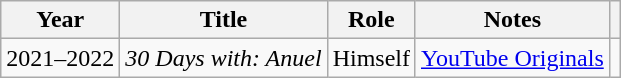<table class="wikitable">
<tr>
<th>Year</th>
<th>Title</th>
<th>Role</th>
<th>Notes</th>
<th></th>
</tr>
<tr>
<td>2021–2022</td>
<td><em>30 Days with: Anuel</em></td>
<td>Himself</td>
<td><a href='#'>YouTube Originals</a></td>
<td style="text-align:center;"></td>
</tr>
</table>
